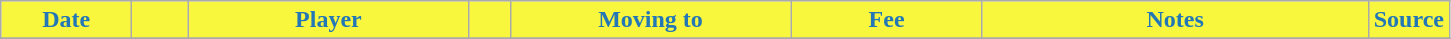<table class="wikitable sortable">
<tr>
<th style="width:80px; background:#f8f73e; color: #2377b7;">Date</th>
<th style="width:30px; background:#f8f73e; color: #2377b7;"></th>
<th style="width:180px; background:#f8f73e; color: #2377b7;">Player</th>
<th style="width:20px; background:#f8f73e; color: #2377b7;"></th>
<th style="width:180px; background:#f8f73e; color: #2377b7;">Moving to</th>
<th style="width:120px; background:#f8f73e; color: #2377b7;" class="unsortable">Fee</th>
<th style="width:250px; background:#f8f73e; color: #2377b7;" class="unsortable">Notes</th>
<th style="width:20px; background:#f8f73e; color: #2377b7;">Source</th>
</tr>
<tr>
</tr>
</table>
